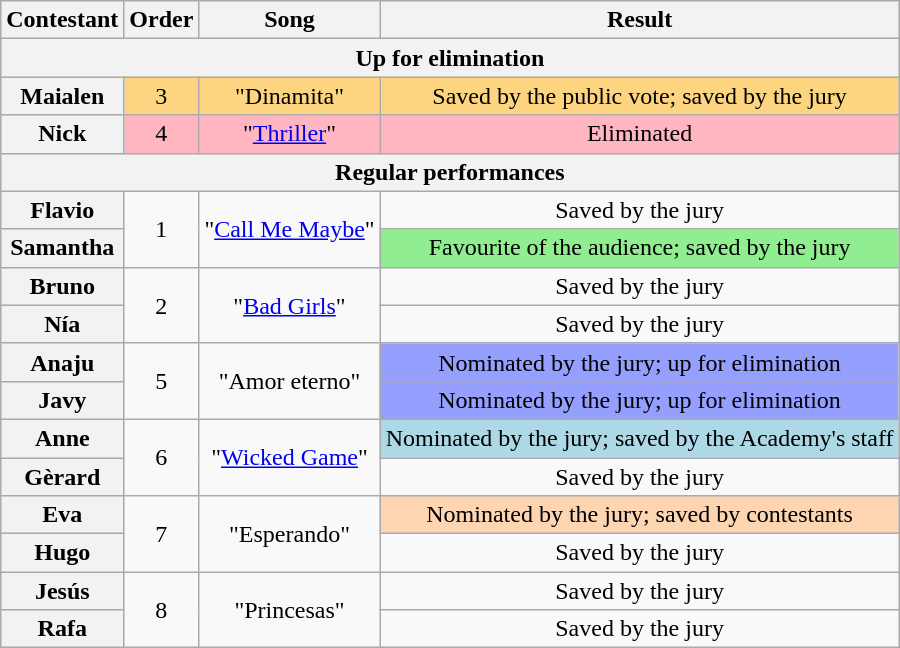<table class="wikitable sortable plainrowheaders" style="text-align:center;">
<tr>
<th scope="col">Contestant</th>
<th scope="col">Order</th>
<th scope="col">Song</th>
<th scope="col">Result</th>
</tr>
<tr>
<th colspan="4">Up for elimination</th>
</tr>
<tr bgcolor=#fdd581>
<th scope="row">Maialen</th>
<td>3</td>
<td>"Dinamita"</td>
<td>Saved by the public vote; saved by the jury</td>
</tr>
<tr bgcolor=lightpink>
<th scope="row">Nick</th>
<td>4</td>
<td>"<a href='#'>Thriller</a>"</td>
<td>Eliminated</td>
</tr>
<tr>
<th colspan="4">Regular performances</th>
</tr>
<tr>
<th scope="row">Flavio</th>
<td rowspan=2>1</td>
<td rowspan=2>"<a href='#'>Call Me Maybe</a>"</td>
<td>Saved by the jury</td>
</tr>
<tr>
<th scope="row">Samantha</th>
<td bgcolor=lightgreen>Favourite of the audience; saved by the jury</td>
</tr>
<tr>
<th scope="row">Bruno</th>
<td rowspan=2>2</td>
<td rowspan=2>"<a href='#'>Bad Girls</a>"</td>
<td>Saved by the jury</td>
</tr>
<tr>
<th scope="row">Nía</th>
<td>Saved by the jury</td>
</tr>
<tr>
<th scope="row">Anaju</th>
<td rowspan=2>5</td>
<td rowspan=2>"Amor eterno"</td>
<td bgcolor=#959ffd>Nominated by the jury; up for elimination</td>
</tr>
<tr>
<th scope="row">Javy</th>
<td bgcolor=#959ffd>Nominated by the jury; up for elimination</td>
</tr>
<tr>
<th scope="row">Anne</th>
<td rowspan=2>6</td>
<td rowspan=2>"<a href='#'>Wicked Game</a>"</td>
<td bgcolor=lightblue>Nominated by the jury; saved by the Academy's staff</td>
</tr>
<tr>
<th scope="row">Gèrard</th>
<td>Saved by the jury</td>
</tr>
<tr>
<th scope="row">Eva</th>
<td rowspan=2>7</td>
<td rowspan=2>"Esperando"</td>
<td bgcolor=#fdd5b1>Nominated by the jury; saved by contestants</td>
</tr>
<tr>
<th scope="row">Hugo</th>
<td>Saved by the jury</td>
</tr>
<tr>
<th scope="row">Jesús</th>
<td rowspan=2>8</td>
<td rowspan=2>"Princesas"</td>
<td>Saved by the jury</td>
</tr>
<tr>
<th scope="row">Rafa</th>
<td>Saved by the jury</td>
</tr>
</table>
